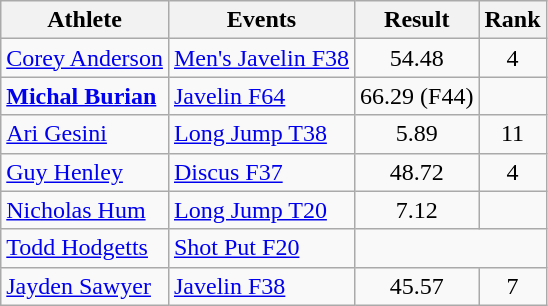<table class=wikitable>
<tr>
<th>Athlete</th>
<th>Events</th>
<th>Result</th>
<th>Rank</th>
</tr>
<tr align=center>
<td align=left><a href='#'>Corey Anderson</a></td>
<td align=left><a href='#'>Men's Javelin F38</a></td>
<td>54.48</td>
<td>4</td>
</tr>
<tr align=center>
<td align=left><strong><a href='#'>Michal Burian</a></strong></td>
<td align=left><a href='#'>Javelin F64</a></td>
<td>66.29  (F44)</td>
<td></td>
</tr>
<tr align=center>
<td align=left><a href='#'>Ari Gesini</a></td>
<td align=left><a href='#'>Long Jump T38</a></td>
<td>5.89</td>
<td>11</td>
</tr>
<tr align=center>
<td align=left><a href='#'>Guy Henley</a></td>
<td align=left><a href='#'>Discus F37</a></td>
<td>48.72</td>
<td>4</td>
</tr>
<tr align=center>
<td align=left><a href='#'>Nicholas Hum</a></td>
<td align=left><a href='#'>Long Jump T20</a></td>
<td>7.12 </td>
<td></td>
</tr>
<tr align=center>
<td align=left><a href='#'>Todd Hodgetts</a></td>
<td align=left><a href='#'>Shot Put F20</a></td>
<td align="center" colspan=2></td>
</tr>
<tr align=center>
<td align=left><a href='#'>Jayden Sawyer</a></td>
<td align=left><a href='#'>Javelin F38</a></td>
<td>45.57</td>
<td>7</td>
</tr>
</table>
